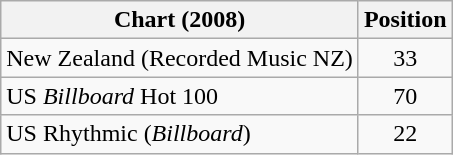<table class="wikitable sortable">
<tr>
<th align="left">Chart (2008)</th>
<th align="left">Position</th>
</tr>
<tr>
<td>New Zealand (Recorded Music NZ)</td>
<td align="center">33</td>
</tr>
<tr>
<td>US <em>Billboard</em> Hot 100</td>
<td align="center">70</td>
</tr>
<tr>
<td>US Rhythmic (<em>Billboard</em>)</td>
<td align="center">22</td>
</tr>
</table>
